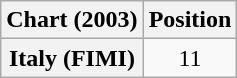<table class="wikitable plainrowheaders" style="text-align:center">
<tr>
<th>Chart (2003)</th>
<th>Position</th>
</tr>
<tr>
<th scope="row">Italy (FIMI)</th>
<td align="center">11</td>
</tr>
</table>
